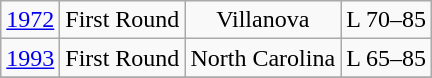<table class="wikitable">
<tr align="center">
<td><a href='#'>1972</a></td>
<td>First Round</td>
<td>Villanova</td>
<td>L 70–85</td>
</tr>
<tr align="center">
<td><a href='#'>1993</a></td>
<td>First Round</td>
<td>North Carolina</td>
<td>L 65–85</td>
</tr>
<tr>
</tr>
</table>
